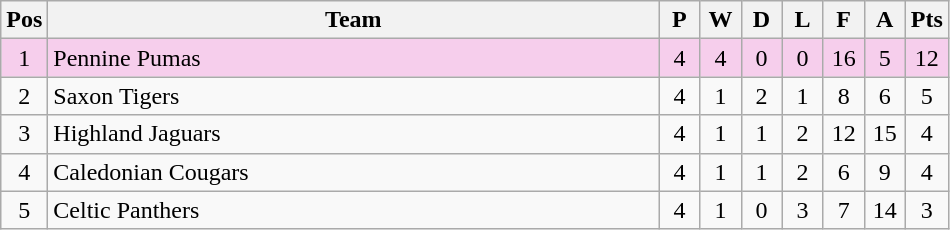<table class="wikitable" style="text-align:centre; margin-right:2em;">
<tr>
<th width=20>Pos</th>
<th width=400>Team</th>
<th width=20>P</th>
<th width=20>W</th>
<th width=20>D</th>
<th width=20>L</th>
<th width=20>F</th>
<th width=20>A</th>
<th width=20>Pts</th>
</tr>
<tr align=center style="background: #F6CEEC;">
<td>1</td>
<td align="left">Pennine Pumas</td>
<td>4</td>
<td>4</td>
<td>0</td>
<td>0</td>
<td>16</td>
<td>5</td>
<td>12</td>
</tr>
<tr align=center>
<td>2</td>
<td align="left">Saxon Tigers</td>
<td>4</td>
<td>1</td>
<td>2</td>
<td>1</td>
<td>8</td>
<td>6</td>
<td>5</td>
</tr>
<tr align=center>
<td>3</td>
<td align="left">Highland Jaguars</td>
<td>4</td>
<td>1</td>
<td>1</td>
<td>2</td>
<td>12</td>
<td>15</td>
<td>4</td>
</tr>
<tr align=center>
<td>4</td>
<td align="left">Caledonian Cougars</td>
<td>4</td>
<td>1</td>
<td>1</td>
<td>2</td>
<td>6</td>
<td>9</td>
<td>4</td>
</tr>
<tr align=center>
<td>5</td>
<td align="left">Celtic Panthers</td>
<td>4</td>
<td>1</td>
<td>0</td>
<td>3</td>
<td>7</td>
<td>14</td>
<td>3</td>
</tr>
</table>
